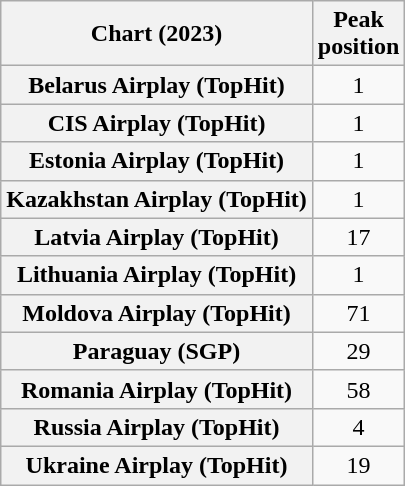<table class="wikitable sortable plainrowheaders" style="text-align:center">
<tr>
<th scope="col">Chart (2023)</th>
<th scope="col">Peak<br>position</th>
</tr>
<tr>
<th scope="row">Belarus Airplay (TopHit)</th>
<td>1</td>
</tr>
<tr>
<th scope="row">CIS Airplay (TopHit)</th>
<td>1</td>
</tr>
<tr>
<th scope="row">Estonia Airplay (TopHit)</th>
<td>1</td>
</tr>
<tr>
<th scope="row">Kazakhstan Airplay (TopHit)</th>
<td>1</td>
</tr>
<tr>
<th scope="row">Latvia Airplay (TopHit)</th>
<td>17</td>
</tr>
<tr>
<th scope="row">Lithuania Airplay (TopHit)</th>
<td>1</td>
</tr>
<tr>
<th scope="row">Moldova Airplay (TopHit)</th>
<td>71</td>
</tr>
<tr>
<th scope="row">Paraguay (SGP)</th>
<td>29</td>
</tr>
<tr>
<th scope="row">Romania Airplay (TopHit)</th>
<td>58</td>
</tr>
<tr>
<th scope="row">Russia Airplay (TopHit)</th>
<td>4</td>
</tr>
<tr>
<th scope="row">Ukraine Airplay (TopHit)</th>
<td>19</td>
</tr>
</table>
